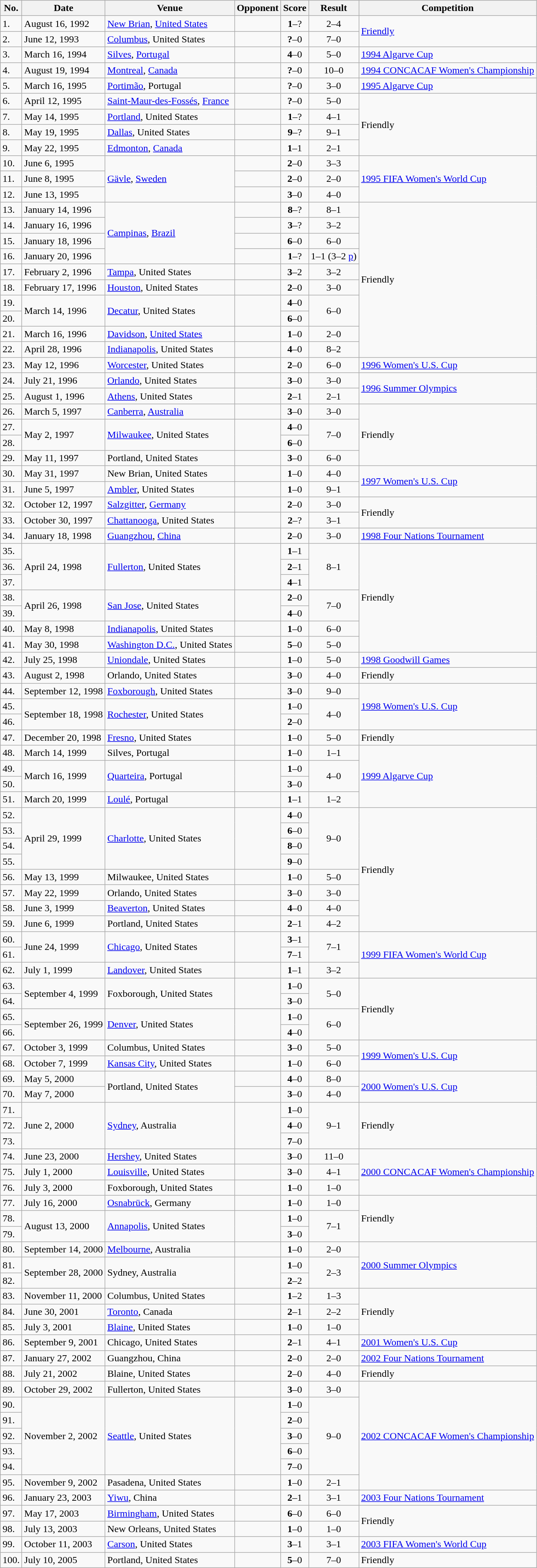<table class="wikitable">
<tr>
<th>No.</th>
<th>Date</th>
<th>Venue</th>
<th>Opponent</th>
<th>Score</th>
<th>Result</th>
<th>Competition</th>
</tr>
<tr>
<td>1.</td>
<td>August 16, 1992</td>
<td><a href='#'>New Brian</a>, <a href='#'>United States</a></td>
<td></td>
<td align=center><strong>1</strong>–?</td>
<td align=center>2–4</td>
<td rowspan=2><a href='#'>Friendly</a></td>
</tr>
<tr>
<td>2.</td>
<td>June 12, 1993</td>
<td><a href='#'>Columbus</a>, United States</td>
<td></td>
<td align=center><strong>?</strong>–0</td>
<td align=center>7–0</td>
</tr>
<tr>
<td>3.</td>
<td>March 16, 1994</td>
<td><a href='#'>Silves</a>, <a href='#'>Portugal</a></td>
<td></td>
<td align=center><strong>4</strong>–0</td>
<td align=center>5–0</td>
<td><a href='#'>1994 Algarve Cup</a></td>
</tr>
<tr>
<td>4.</td>
<td>August 19, 1994</td>
<td><a href='#'>Montreal</a>, <a href='#'>Canada</a></td>
<td></td>
<td align=center><strong>?</strong>–0</td>
<td align=center>10–0</td>
<td><a href='#'>1994 CONCACAF Women's Championship</a></td>
</tr>
<tr>
<td>5.</td>
<td>March 16, 1995</td>
<td><a href='#'>Portimão</a>, Portugal</td>
<td></td>
<td align=center><strong>?</strong>–0</td>
<td align=center>3–0</td>
<td><a href='#'>1995 Algarve Cup</a></td>
</tr>
<tr>
<td>6.</td>
<td>April 12, 1995</td>
<td><a href='#'>Saint-Maur-des-Fossés</a>, <a href='#'>France</a></td>
<td></td>
<td align=center><strong>?</strong>–0</td>
<td align=center>5–0</td>
<td rowspan=4>Friendly</td>
</tr>
<tr>
<td>7.</td>
<td>May 14, 1995</td>
<td><a href='#'>Portland</a>, United States</td>
<td></td>
<td align=center><strong>1</strong>–?</td>
<td align=center>4–1</td>
</tr>
<tr>
<td>8.</td>
<td>May 19, 1995</td>
<td><a href='#'>Dallas</a>, United States</td>
<td></td>
<td align=center><strong>9</strong>–?</td>
<td align=center>9–1</td>
</tr>
<tr>
<td>9.</td>
<td>May 22, 1995</td>
<td><a href='#'>Edmonton</a>, <a href='#'>Canada</a></td>
<td></td>
<td align=center><strong>1</strong>–1</td>
<td align=center>2–1</td>
</tr>
<tr>
<td>10.</td>
<td>June 6, 1995</td>
<td rowspan=3><a href='#'>Gävle</a>, <a href='#'>Sweden</a></td>
<td></td>
<td align=center><strong>2</strong>–0</td>
<td align=center>3–3</td>
<td rowspan=3><a href='#'>1995 FIFA Women's World Cup</a></td>
</tr>
<tr>
<td>11.</td>
<td>June 8, 1995</td>
<td></td>
<td align=center><strong>2</strong>–0</td>
<td align=center>2–0</td>
</tr>
<tr>
<td>12.</td>
<td>June 13, 1995</td>
<td></td>
<td align=center><strong>3</strong>–0</td>
<td align=center>4–0</td>
</tr>
<tr>
<td>13.</td>
<td>January 14, 1996</td>
<td rowspan=4><a href='#'>Campinas</a>, <a href='#'>Brazil</a></td>
<td></td>
<td align=center><strong>8</strong>–?</td>
<td align=center>8–1</td>
<td rowspan=10>Friendly</td>
</tr>
<tr>
<td>14.</td>
<td>January 16, 1996</td>
<td></td>
<td align=center><strong>3</strong>–?</td>
<td align=center>3–2</td>
</tr>
<tr>
<td>15.</td>
<td>January 18, 1996</td>
<td></td>
<td align=center><strong>6</strong>–0</td>
<td align=center>6–0</td>
</tr>
<tr>
<td>16.</td>
<td>January 20, 1996</td>
<td></td>
<td align=center><strong>1</strong>–?</td>
<td align=center>1–1 (3–2 <a href='#'>p</a>)</td>
</tr>
<tr>
<td>17.</td>
<td>February 2, 1996</td>
<td><a href='#'>Tampa</a>, United States</td>
<td></td>
<td align=center><strong>3</strong>–2</td>
<td align=center>3–2</td>
</tr>
<tr>
<td>18.</td>
<td>February 17, 1996</td>
<td><a href='#'>Houston</a>, United States</td>
<td></td>
<td align=center><strong>2</strong>–0</td>
<td align=center>3–0</td>
</tr>
<tr>
<td>19.</td>
<td rowspan=2>March 14, 1996</td>
<td rowspan=2><a href='#'>Decatur</a>, United States</td>
<td rowspan=2></td>
<td align=center><strong>4</strong>–0</td>
<td rowspan=2 align=center>6–0</td>
</tr>
<tr>
<td>20.</td>
<td align=center><strong>6</strong>–0</td>
</tr>
<tr>
<td>21.</td>
<td>March 16, 1996</td>
<td><a href='#'>Davidson</a>, <a href='#'>United States</a></td>
<td></td>
<td align=center><strong>1</strong>–0</td>
<td align=center>2–0</td>
</tr>
<tr>
<td>22.</td>
<td>April 28, 1996</td>
<td><a href='#'>Indianapolis</a>, United States</td>
<td></td>
<td align=center><strong>4</strong>–0</td>
<td align=center>8–2</td>
</tr>
<tr>
<td>23.</td>
<td>May 12, 1996</td>
<td><a href='#'>Worcester</a>, United States</td>
<td></td>
<td align=center><strong>2</strong>–0</td>
<td align=center>6–0</td>
<td><a href='#'>1996 Women's U.S. Cup</a></td>
</tr>
<tr>
<td>24.</td>
<td>July 21, 1996</td>
<td><a href='#'>Orlando</a>, United States</td>
<td></td>
<td align=center><strong>3</strong>–0</td>
<td align=center>3–0</td>
<td rowspan=2><a href='#'>1996 Summer Olympics</a></td>
</tr>
<tr>
<td>25.</td>
<td>August 1, 1996</td>
<td><a href='#'>Athens</a>, United States</td>
<td></td>
<td align=center><strong>2</strong>–1</td>
<td align=center>2–1</td>
</tr>
<tr>
<td>26.</td>
<td>March 5, 1997</td>
<td><a href='#'>Canberra</a>, <a href='#'>Australia</a></td>
<td></td>
<td align=center><strong>3</strong>–0</td>
<td align=center>3–0</td>
<td rowspan=4>Friendly</td>
</tr>
<tr>
<td>27.</td>
<td rowspan=2>May 2, 1997</td>
<td rowspan=2><a href='#'>Milwaukee</a>, United States</td>
<td rowspan=2></td>
<td align=center><strong>4</strong>–0</td>
<td rowspan=2 align=center>7–0</td>
</tr>
<tr>
<td>28.</td>
<td align=center><strong>6</strong>–0</td>
</tr>
<tr>
<td>29.</td>
<td>May 11, 1997</td>
<td>Portland, United States</td>
<td></td>
<td align=center><strong>3</strong>–0</td>
<td align=center>6–0</td>
</tr>
<tr>
<td>30.</td>
<td>May 31, 1997</td>
<td>New Brian, United States</td>
<td></td>
<td align=center><strong>1</strong>–0</td>
<td align=center>4–0</td>
<td rowspan=2><a href='#'>1997 Women's U.S. Cup</a></td>
</tr>
<tr>
<td>31.</td>
<td>June 5, 1997</td>
<td><a href='#'>Ambler</a>, United States</td>
<td></td>
<td align=center><strong>1</strong>–0</td>
<td align=center>9–1</td>
</tr>
<tr>
<td>32.</td>
<td>October 12, 1997</td>
<td><a href='#'>Salzgitter</a>, <a href='#'>Germany</a></td>
<td></td>
<td align=center><strong>2</strong>–0</td>
<td align=center>3–0</td>
<td rowspan=2>Friendly</td>
</tr>
<tr>
<td>33.</td>
<td>October 30, 1997</td>
<td><a href='#'>Chattanooga</a>, United States</td>
<td></td>
<td align=center><strong>2</strong>–?</td>
<td align=center>3–1</td>
</tr>
<tr>
<td>34.</td>
<td>January 18, 1998</td>
<td><a href='#'>Guangzhou</a>, <a href='#'>China</a></td>
<td></td>
<td align=center><strong>2</strong>–0</td>
<td align=center>3–0</td>
<td><a href='#'>1998 Four Nations Tournament</a></td>
</tr>
<tr>
<td>35.</td>
<td rowspan=3>April 24, 1998</td>
<td rowspan=3><a href='#'>Fullerton</a>, United States</td>
<td rowspan=3></td>
<td align=center><strong>1</strong>–1</td>
<td rowspan=3 align=center>8–1</td>
<td rowspan=7>Friendly</td>
</tr>
<tr>
<td>36.</td>
<td align=center><strong>2</strong>–1</td>
</tr>
<tr>
<td>37.</td>
<td align=center><strong>4</strong>–1</td>
</tr>
<tr>
<td>38.</td>
<td rowspan=2>April 26, 1998</td>
<td rowspan=2><a href='#'>San Jose</a>, United States</td>
<td rowspan=2></td>
<td align=center><strong>2</strong>–0</td>
<td rowspan=2 align=center>7–0</td>
</tr>
<tr>
<td>39.</td>
<td align=center><strong>4</strong>–0</td>
</tr>
<tr>
<td>40.</td>
<td>May 8, 1998</td>
<td><a href='#'>Indianapolis</a>, United States</td>
<td></td>
<td align=center><strong>1</strong>–0</td>
<td align=center>6–0</td>
</tr>
<tr>
<td>41.</td>
<td>May 30, 1998</td>
<td><a href='#'>Washington D.C.</a>, United States</td>
<td></td>
<td align=center><strong>5</strong>–0</td>
<td align=center>5–0</td>
</tr>
<tr>
<td>42.</td>
<td>July 25, 1998</td>
<td><a href='#'>Uniondale</a>, United States</td>
<td></td>
<td align=center><strong>1</strong>–0</td>
<td align=center>5–0</td>
<td><a href='#'>1998 Goodwill Games</a></td>
</tr>
<tr>
<td>43.</td>
<td>August 2, 1998</td>
<td>Orlando, United States</td>
<td></td>
<td align=center><strong>3</strong>–0</td>
<td align=center>4–0</td>
<td>Friendly</td>
</tr>
<tr>
<td>44.</td>
<td>September 12, 1998</td>
<td><a href='#'>Foxborough</a>, United States</td>
<td></td>
<td align=center><strong>3</strong>–0</td>
<td align=center>9–0</td>
<td rowspan=3><a href='#'>1998 Women's U.S. Cup</a></td>
</tr>
<tr>
<td>45.</td>
<td rowspan=2>September 18, 1998</td>
<td rowspan=2><a href='#'>Rochester</a>, United States</td>
<td rowspan=2></td>
<td align=center><strong>1</strong>–0</td>
<td rowspan=2 align=center>4–0</td>
</tr>
<tr>
<td>46.</td>
<td align=center><strong>2</strong>–0</td>
</tr>
<tr>
<td>47.</td>
<td>December 20, 1998</td>
<td><a href='#'>Fresno</a>, United States</td>
<td></td>
<td align=center><strong>1</strong>–0</td>
<td align=center>5–0</td>
<td>Friendly</td>
</tr>
<tr>
<td>48.</td>
<td>March 14, 1999</td>
<td>Silves, Portugal</td>
<td></td>
<td align=center><strong>1</strong>–0</td>
<td align=center>1–1</td>
<td rowspan=4><a href='#'>1999 Algarve Cup</a></td>
</tr>
<tr>
<td>49.</td>
<td rowspan=2>March 16, 1999</td>
<td rowspan=2><a href='#'>Quarteira</a>, Portugal</td>
<td rowspan=2></td>
<td align=center><strong>1</strong>–0</td>
<td rowspan=2 align=center>4–0</td>
</tr>
<tr>
<td>50.</td>
<td align=center><strong>3</strong>–0</td>
</tr>
<tr>
<td>51.</td>
<td>March 20, 1999</td>
<td><a href='#'>Loulé</a>, Portugal</td>
<td></td>
<td align=center><strong>1</strong>–1</td>
<td align=center>1–2</td>
</tr>
<tr>
<td>52.</td>
<td rowspan=4>April 29, 1999</td>
<td rowspan=4><a href='#'>Charlotte</a>, United States</td>
<td rowspan=4></td>
<td align=center><strong>4</strong>–0</td>
<td rowspan=4 align=center>9–0</td>
<td rowspan=8>Friendly</td>
</tr>
<tr>
<td>53.</td>
<td align=center><strong>6</strong>–0</td>
</tr>
<tr>
<td>54.</td>
<td align=center><strong>8</strong>–0</td>
</tr>
<tr>
<td>55.</td>
<td align=center><strong>9</strong>–0</td>
</tr>
<tr>
<td>56.</td>
<td>May 13, 1999</td>
<td>Milwaukee, United States</td>
<td></td>
<td align=center><strong>1</strong>–0</td>
<td align=center>5–0</td>
</tr>
<tr>
<td>57.</td>
<td>May 22, 1999</td>
<td>Orlando, United States</td>
<td></td>
<td align=center><strong>3</strong>–0</td>
<td align=center>3–0</td>
</tr>
<tr>
<td>58.</td>
<td>June 3, 1999</td>
<td><a href='#'>Beaverton</a>, United States</td>
<td></td>
<td align=center><strong>4</strong>–0</td>
<td align=center>4–0</td>
</tr>
<tr>
<td>59.</td>
<td>June 6, 1999</td>
<td>Portland, United States</td>
<td></td>
<td align=center><strong>2</strong>–1</td>
<td align=center>4–2</td>
</tr>
<tr>
<td>60.</td>
<td rowspan=2>June 24, 1999</td>
<td rowspan=2><a href='#'>Chicago</a>, United States</td>
<td rowspan=2></td>
<td align=center><strong>3</strong>–1</td>
<td rowspan=2 align=center>7–1</td>
<td rowspan=3><a href='#'>1999 FIFA Women's World Cup</a></td>
</tr>
<tr>
<td>61.</td>
<td align=center><strong>7</strong>–1</td>
</tr>
<tr>
<td>62.</td>
<td>July 1, 1999</td>
<td><a href='#'>Landover</a>, United States</td>
<td></td>
<td align=center><strong>1</strong>–1</td>
<td align=center>3–2</td>
</tr>
<tr>
<td>63.</td>
<td rowspan=2>September 4, 1999</td>
<td rowspan=2>Foxborough, United States</td>
<td rowspan=2></td>
<td align=center><strong>1</strong>–0</td>
<td rowspan=2 align=center>5–0</td>
<td rowspan=4>Friendly</td>
</tr>
<tr>
<td>64.</td>
<td align=center><strong>3</strong>–0</td>
</tr>
<tr>
<td>65.</td>
<td rowspan=2>September 26, 1999</td>
<td rowspan=2><a href='#'>Denver</a>, United States</td>
<td rowspan=2></td>
<td align=center><strong>1</strong>–0</td>
<td rowspan=2 align=center>6–0</td>
</tr>
<tr>
<td>66.</td>
<td align=center><strong>4</strong>–0</td>
</tr>
<tr>
<td>67.</td>
<td>October 3, 1999</td>
<td>Columbus, United States</td>
<td></td>
<td align=center><strong>3</strong>–0</td>
<td align=center>5–0</td>
<td rowspan=2><a href='#'>1999 Women's U.S. Cup</a></td>
</tr>
<tr>
<td>68.</td>
<td>October 7, 1999</td>
<td><a href='#'>Kansas City</a>, United States</td>
<td></td>
<td align=center><strong>1</strong>–0</td>
<td align=center>6–0</td>
</tr>
<tr>
<td>69.</td>
<td>May 5, 2000</td>
<td rowspan=2>Portland, United States</td>
<td></td>
<td align=center><strong>4</strong>–0</td>
<td align=center>8–0</td>
<td rowspan=2><a href='#'>2000 Women's U.S. Cup</a></td>
</tr>
<tr>
<td>70.</td>
<td>May 7, 2000</td>
<td></td>
<td align=center><strong>3</strong>–0</td>
<td align=center>4–0</td>
</tr>
<tr>
<td>71.</td>
<td rowspan=3>June 2, 2000</td>
<td rowspan=3><a href='#'>Sydney</a>, Australia</td>
<td rowspan=3></td>
<td align=center><strong>1</strong>–0</td>
<td rowspan=3 align=center>9–1</td>
<td rowspan=3>Friendly</td>
</tr>
<tr>
<td>72.</td>
<td align=center><strong>4</strong>–0</td>
</tr>
<tr>
<td>73.</td>
<td align=center><strong>7</strong>–0</td>
</tr>
<tr>
<td>74.</td>
<td>June 23, 2000</td>
<td><a href='#'>Hershey</a>, United States</td>
<td></td>
<td align=center><strong>3</strong>–0</td>
<td align=center>11–0</td>
<td rowspan=3><a href='#'>2000 CONCACAF Women's Championship</a></td>
</tr>
<tr>
<td>75.</td>
<td>July 1, 2000</td>
<td><a href='#'>Louisville</a>, United States</td>
<td></td>
<td align=center><strong>3</strong>–0</td>
<td align=center>4–1</td>
</tr>
<tr>
<td>76.</td>
<td>July 3, 2000</td>
<td>Foxborough, United States</td>
<td></td>
<td align=center><strong>1</strong>–0</td>
<td align=center>1–0</td>
</tr>
<tr>
<td>77.</td>
<td>July 16, 2000</td>
<td><a href='#'>Osnabrück</a>, Germany</td>
<td></td>
<td align=center><strong>1</strong>–0</td>
<td align=center>1–0</td>
<td rowspan=3>Friendly</td>
</tr>
<tr>
<td>78.</td>
<td rowspan=2>August 13, 2000</td>
<td rowspan=2><a href='#'>Annapolis</a>, United States</td>
<td rowspan=2></td>
<td align=center><strong>1</strong>–0</td>
<td rowspan=2 align=center>7–1</td>
</tr>
<tr>
<td>79.</td>
<td align=center><strong>3</strong>–0</td>
</tr>
<tr>
<td>80.</td>
<td>September 14, 2000</td>
<td><a href='#'>Melbourne</a>, Australia</td>
<td></td>
<td align=center><strong>1</strong>–0</td>
<td align=center>2–0</td>
<td rowspan=3><a href='#'>2000 Summer Olympics</a></td>
</tr>
<tr>
<td>81.</td>
<td rowspan=2>September 28, 2000</td>
<td rowspan=2>Sydney, Australia</td>
<td rowspan=2></td>
<td align=center><strong>1</strong>–0</td>
<td rowspan=2 align=center>2–3 </td>
</tr>
<tr>
<td>82.</td>
<td align=center><strong>2</strong>–2</td>
</tr>
<tr>
<td>83.</td>
<td>November 11, 2000</td>
<td>Columbus, United States</td>
<td></td>
<td align=center><strong>1</strong>–2</td>
<td align=center>1–3</td>
<td rowspan=3>Friendly</td>
</tr>
<tr>
<td>84.</td>
<td>June 30, 2001</td>
<td><a href='#'>Toronto</a>, Canada</td>
<td></td>
<td align=center><strong>2</strong>–1</td>
<td align=center>2–2</td>
</tr>
<tr>
<td>85.</td>
<td>July 3, 2001</td>
<td><a href='#'>Blaine</a>, United States</td>
<td></td>
<td align=center><strong>1</strong>–0</td>
<td align=center>1–0</td>
</tr>
<tr>
<td>86.</td>
<td>September 9, 2001</td>
<td>Chicago, United States</td>
<td></td>
<td align=center><strong>2</strong>–1</td>
<td align=center>4–1</td>
<td><a href='#'>2001 Women's U.S. Cup</a></td>
</tr>
<tr>
<td>87.</td>
<td>January 27, 2002</td>
<td>Guangzhou, China</td>
<td></td>
<td align=center><strong>2</strong>–0</td>
<td align=center>2–0</td>
<td><a href='#'>2002 Four Nations Tournament</a></td>
</tr>
<tr>
<td>88.</td>
<td>July 21, 2002</td>
<td>Blaine, United States</td>
<td></td>
<td align=center><strong>2</strong>–0</td>
<td align=center>4–0</td>
<td>Friendly</td>
</tr>
<tr>
<td>89.</td>
<td>October 29, 2002</td>
<td>Fullerton, United States</td>
<td></td>
<td align=center><strong>3</strong>–0</td>
<td align=center>3–0</td>
<td rowspan=7><a href='#'>2002 CONCACAF Women's Championship</a></td>
</tr>
<tr>
<td>90.</td>
<td rowspan=5>November 2, 2002</td>
<td rowspan=5><a href='#'>Seattle</a>, United States</td>
<td rowspan=5></td>
<td align=center><strong>1</strong>–0</td>
<td rowspan=5 align=center>9–0</td>
</tr>
<tr>
<td>91.</td>
<td align=center><strong>2</strong>–0</td>
</tr>
<tr>
<td>92.</td>
<td align=center><strong>3</strong>–0</td>
</tr>
<tr>
<td>93.</td>
<td align=center><strong>6</strong>–0</td>
</tr>
<tr>
<td>94.</td>
<td align=center><strong>7</strong>–0</td>
</tr>
<tr>
<td>95.</td>
<td>November 9, 2002</td>
<td>Pasadena, United States</td>
<td></td>
<td align=center><strong>1</strong>–0</td>
<td align=center>2–1 </td>
</tr>
<tr>
<td>96.</td>
<td>January 23, 2003</td>
<td><a href='#'>Yiwu</a>, China</td>
<td></td>
<td align=center><strong>2</strong>–1</td>
<td align=center>3–1</td>
<td><a href='#'>2003 Four Nations Tournament</a></td>
</tr>
<tr>
<td>97.</td>
<td>May 17, 2003</td>
<td><a href='#'>Birmingham</a>, United States</td>
<td></td>
<td align=center><strong>6</strong>–0</td>
<td align=center>6–0</td>
<td rowspan=2>Friendly</td>
</tr>
<tr>
<td>98.</td>
<td>July 13, 2003</td>
<td>New Orleans, United States</td>
<td></td>
<td align=center><strong>1</strong>–0</td>
<td align=center>1–0</td>
</tr>
<tr>
<td>99.</td>
<td>October 11, 2003</td>
<td><a href='#'>Carson</a>, United States</td>
<td></td>
<td align=center><strong>3</strong>–1</td>
<td align=center>3–1</td>
<td><a href='#'>2003 FIFA Women's World Cup</a></td>
</tr>
<tr>
<td>100.</td>
<td>July 10, 2005</td>
<td>Portland, United States</td>
<td></td>
<td align=center><strong>5</strong>–0</td>
<td align=center>7–0</td>
<td>Friendly</td>
</tr>
</table>
